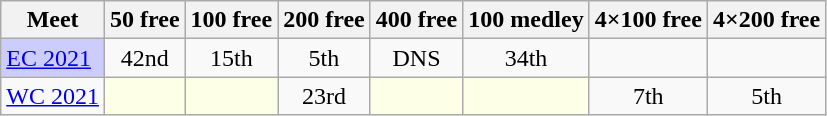<table class="sortable wikitable">
<tr>
<th>Meet</th>
<th class="unsortable">50 free</th>
<th class="unsortable">100 free</th>
<th class="unsortable">200 free</th>
<th class="unsortable">400 free</th>
<th class="unsortable">100 medley</th>
<th class="unsortable">4×100 free</th>
<th class="unsortable">4×200 free</th>
</tr>
<tr>
<td style="background:#ccccff"><a href='#'>EC 2021</a></td>
<td align="center">42nd</td>
<td align="center">15th</td>
<td align="center">5th</td>
<td align="center">DNS</td>
<td align="center">34th</td>
<td></td>
<td></td>
</tr>
<tr>
<td><a href='#'>WC 2021</a></td>
<td style="background:#fdffe7"></td>
<td style="background:#fdffe7"></td>
<td align="center">23rd</td>
<td style="background:#fdffe7"></td>
<td style="background:#fdffe7"></td>
<td align="center">7th</td>
<td align="center">5th</td>
</tr>
</table>
